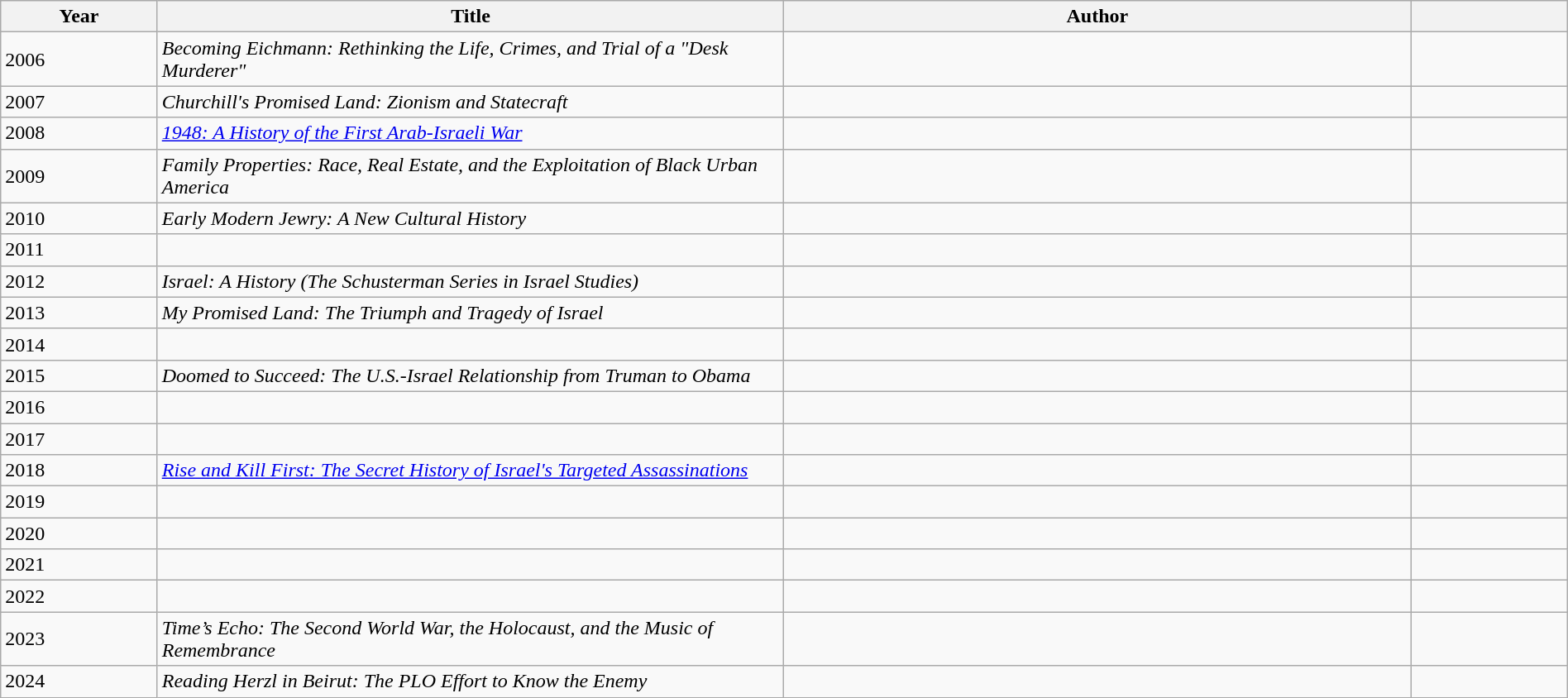<table class="wikitable sortable" style="width:100%">
<tr>
<th scope="col" style="width:10%">Year</th>
<th scope="col" style="width:40%">Title</th>
<th scope="col" style="width:40%">Author</th>
<th scope="col" style="width:10%"></th>
</tr>
<tr>
<td>2006</td>
<td><em>Becoming Eichmann: Rethinking the Life, Crimes, and Trial of a "Desk Murderer"</em></td>
<td></td>
<td></td>
</tr>
<tr>
<td>2007</td>
<td><em>Churchill's Promised Land: Zionism and Statecraft</em></td>
<td></td>
<td></td>
</tr>
<tr>
<td>2008</td>
<td><a href='#'><em>1948: A History of the First Arab-Israeli War</em></a></td>
<td></td>
<td></td>
</tr>
<tr>
<td>2009</td>
<td><em>Family Properties: Race, Real Estate, and the Exploitation of Black Urban America</em></td>
<td></td>
<td></td>
</tr>
<tr>
<td>2010</td>
<td><em>Early Modern Jewry: A New Cultural History</em></td>
<td></td>
<td></td>
</tr>
<tr>
<td>2011</td>
<td><em></em></td>
<td></td>
<td></td>
</tr>
<tr>
<td>2012</td>
<td><em>Israel: A History (The Schusterman Series in Israel Studies)</em></td>
<td></td>
<td></td>
</tr>
<tr>
<td>2013</td>
<td><em>My Promised Land: The Triumph and Tragedy of Israel</em></td>
<td></td>
<td></td>
</tr>
<tr>
<td>2014</td>
<td><em></em></td>
<td></td>
<td></td>
</tr>
<tr>
<td>2015</td>
<td><em>Doomed to Succeed: The U.S.-Israel Relationship from Truman to Obama</em></td>
<td></td>
<td></td>
</tr>
<tr>
<td>2016</td>
<td><em></em></td>
<td></td>
<td></td>
</tr>
<tr>
<td>2017</td>
<td><em></em></td>
<td></td>
<td></td>
</tr>
<tr>
<td>2018</td>
<td><em><a href='#'>Rise and Kill First: The Secret History of Israel's Targeted Assassinations</a></em></td>
<td></td>
<td></td>
</tr>
<tr>
<td>2019</td>
<td><em></em></td>
<td></td>
<td><em></em></td>
</tr>
<tr>
<td>2020</td>
<td><em></em></td>
<td></td>
<td></td>
</tr>
<tr>
<td>2021</td>
<td><em></em></td>
<td></td>
<td></td>
</tr>
<tr>
<td>2022</td>
<td><em></em></td>
<td></td>
<td></td>
</tr>
<tr>
<td>2023</td>
<td><em>Time’s Echo: The Second World War, the Holocaust, and the Music of Remembrance</em></td>
<td></td>
<td></td>
</tr>
<tr>
<td>2024</td>
<td><em>Reading Herzl in Beirut: The PLO Effort to Know the Enemy</em></td>
<td></td>
<td></td>
</tr>
</table>
